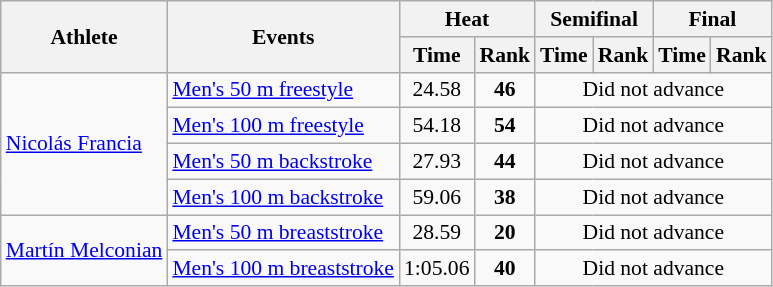<table class=wikitable style="font-size:90%">
<tr>
<th rowspan="2">Athlete</th>
<th rowspan="2">Events</th>
<th colspan="2">Heat</th>
<th colspan="2">Semifinal</th>
<th colspan="2">Final</th>
</tr>
<tr>
<th>Time</th>
<th>Rank</th>
<th>Time</th>
<th>Rank</th>
<th>Time</th>
<th>Rank</th>
</tr>
<tr>
<td rowspan="4"><a href='#'>Nicolás Francia</a></td>
<td><a href='#'>Men's 50 m freestyle</a></td>
<td align=center>24.58</td>
<td align=center><strong>46</strong></td>
<td align=center colspan=4>Did not advance</td>
</tr>
<tr>
<td><a href='#'>Men's 100 m freestyle</a></td>
<td align=center>54.18</td>
<td align=center><strong>54</strong></td>
<td align=center colspan=4>Did not advance</td>
</tr>
<tr>
<td><a href='#'>Men's 50 m backstroke</a></td>
<td align=center>27.93</td>
<td align=center><strong>44</strong></td>
<td align=center colspan=4>Did not advance</td>
</tr>
<tr>
<td><a href='#'>Men's 100 m backstroke</a></td>
<td align=center>59.06</td>
<td align=center><strong>38</strong></td>
<td align=center colspan=4>Did not advance</td>
</tr>
<tr>
<td rowspan="2"><a href='#'>Martín Melconian</a></td>
<td><a href='#'>Men's 50 m breaststroke</a></td>
<td align=center>28.59</td>
<td align=center><strong>20</strong></td>
<td align=center colspan=4>Did not advance</td>
</tr>
<tr>
<td><a href='#'>Men's 100 m breaststroke</a></td>
<td align=center>1:05.06</td>
<td align=center><strong>40</strong></td>
<td align=center colspan=4>Did not advance</td>
</tr>
</table>
